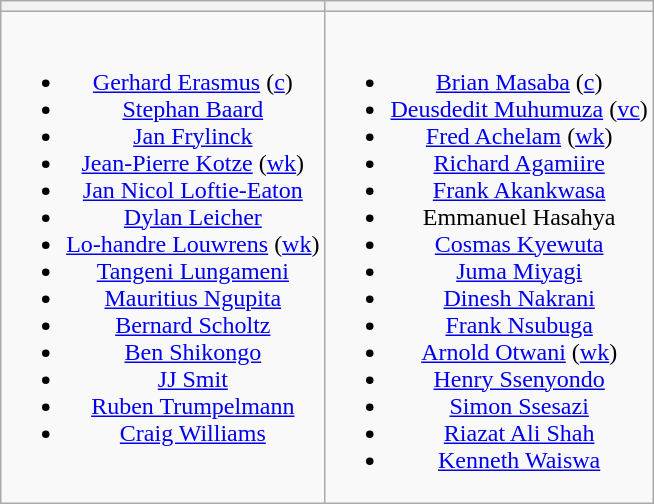<table class="wikitable" style="text-align:center; margin:auto">
<tr>
<th></th>
<th></th>
</tr>
<tr style="vertical-align:top">
<td><br><ul><li><a href='#'>Gerhard Erasmus</a> (<a href='#'>c</a>)</li><li><a href='#'>Stephan Baard</a></li><li><a href='#'>Jan Frylinck</a></li><li><a href='#'>Jean-Pierre Kotze</a> (<a href='#'>wk</a>)</li><li><a href='#'>Jan Nicol Loftie-Eaton</a></li><li><a href='#'>Dylan Leicher</a></li><li><a href='#'>Lo-handre Louwrens</a> (<a href='#'>wk</a>)</li><li><a href='#'>Tangeni Lungameni</a></li><li><a href='#'>Mauritius Ngupita</a></li><li><a href='#'>Bernard Scholtz</a></li><li><a href='#'>Ben Shikongo</a></li><li><a href='#'>JJ Smit</a></li><li><a href='#'>Ruben Trumpelmann</a></li><li><a href='#'>Craig Williams</a></li></ul></td>
<td><br><ul><li><a href='#'>Brian Masaba</a> (<a href='#'>c</a>)</li><li><a href='#'>Deusdedit Muhumuza</a> (<a href='#'>vc</a>)</li><li><a href='#'>Fred Achelam</a> (<a href='#'>wk</a>)</li><li><a href='#'>Richard Agamiire</a></li><li><a href='#'>Frank Akankwasa</a></li><li>Emmanuel Hasahya</li><li><a href='#'>Cosmas Kyewuta</a></li><li><a href='#'>Juma Miyagi</a></li><li><a href='#'>Dinesh Nakrani</a></li><li><a href='#'>Frank Nsubuga</a></li><li><a href='#'>Arnold Otwani</a> (<a href='#'>wk</a>)</li><li><a href='#'>Henry Ssenyondo</a></li><li><a href='#'>Simon Ssesazi</a></li><li><a href='#'>Riazat Ali Shah</a></li><li><a href='#'>Kenneth Waiswa</a></li></ul></td>
</tr>
</table>
